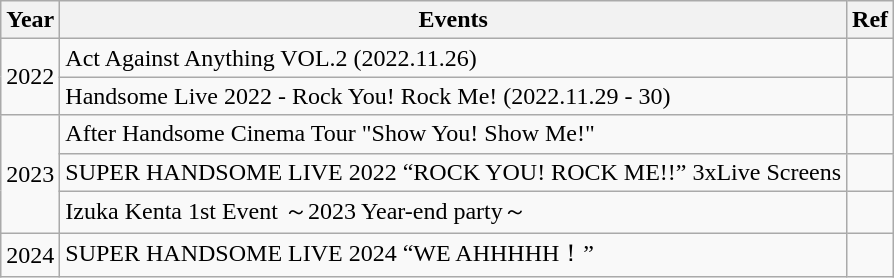<table class="wikitable">
<tr>
<th>Year</th>
<th>Events</th>
<th>Ref</th>
</tr>
<tr>
<td rowspan="2">2022</td>
<td>Act Against Anything VOL.2 (2022.11.26)</td>
<td></td>
</tr>
<tr>
<td>Handsome Live 2022 - Rock You! Rock Me! (2022.11.29 - 30)</td>
<td></td>
</tr>
<tr>
<td rowspan="3">2023</td>
<td>After Handsome Cinema Tour "Show You! Show Me!"</td>
<td></td>
</tr>
<tr>
<td>SUPER HANDSOME LIVE 2022 “ROCK YOU! ROCK ME!!” 3xLive Screens</td>
<td></td>
</tr>
<tr>
<td>Izuka Kenta 1st Event ～2023 Year-end party～</td>
<td></td>
</tr>
<tr>
<td>2024</td>
<td>SUPER HANDSOME LIVE 2024 “WE AHHHHH！”</td>
<td></td>
</tr>
</table>
